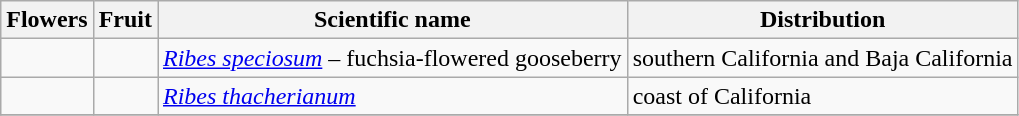<table class="wikitable">
<tr>
<th>Flowers</th>
<th>Fruit</th>
<th>Scientific name</th>
<th>Distribution</th>
</tr>
<tr>
<td></td>
<td></td>
<td><em><a href='#'>Ribes speciosum</a></em>  – fuchsia-flowered gooseberry</td>
<td>southern California and Baja California</td>
</tr>
<tr>
<td></td>
<td></td>
<td><em><a href='#'>Ribes thacherianum</a></em> </td>
<td>coast of California</td>
</tr>
<tr>
</tr>
</table>
